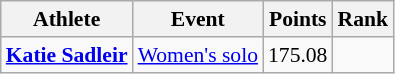<table class="wikitable" style="font-size:90%;">
<tr>
<th>Athlete</th>
<th>Event</th>
<th>Points</th>
<th>Rank</th>
</tr>
<tr align=center>
<td align=left><strong><a href='#'>Katie Sadleir</a></strong></td>
<td align=left><a href='#'>Women's solo</a></td>
<td>175.08</td>
<td></td>
</tr>
</table>
